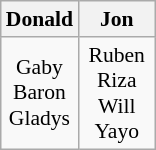<table class="wikitable" style="font-size:90%; text-align:center">
<tr>
<th style="width: 50%;">Donald</th>
<th style="width: 50%;">Jon</th>
</tr>
<tr>
<td>Gaby<br>Baron<br>Gladys</td>
<td>Ruben<br>Riza<br>Will<br>Yayo<br></td>
</tr>
</table>
